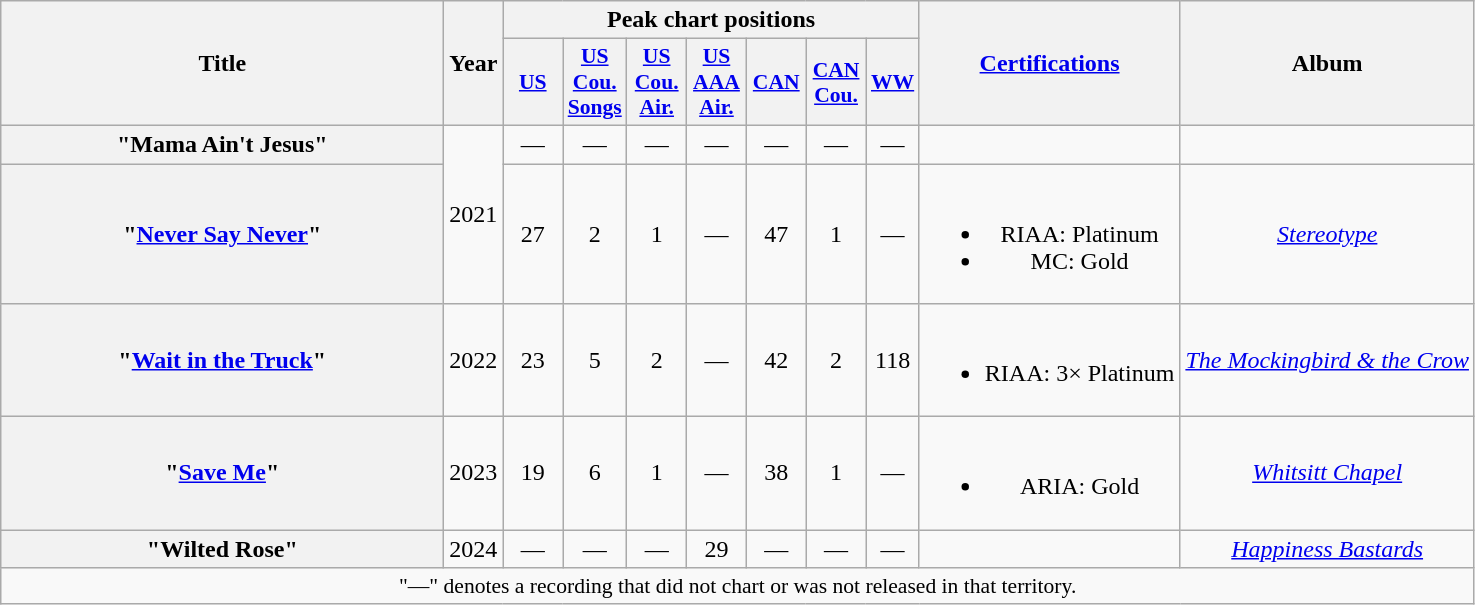<table class="wikitable plainrowheaders" style="text-align:center;" border="1">
<tr>
<th scope="col" rowspan="2" style="width:18em;">Title</th>
<th scope="col" rowspan="2">Year</th>
<th scope="col" colspan="7">Peak chart positions</th>
<th scope="col" rowspan="2"><a href='#'>Certifications</a></th>
<th scope="col" rowspan="2">Album</th>
</tr>
<tr>
<th scope="col" style="width:2.3em;font-size:90%;"><a href='#'>US</a><br></th>
<th scope="col" style="width:2.3em;font-size:90%;"><a href='#'>US<br>Cou.<br>Songs</a><br></th>
<th scope="col" style="width:2.3em;font-size:90%;"><a href='#'>US<br>Cou.<br>Air.</a><br></th>
<th scope="col" style="width:2.3em;font-size:90%;"><a href='#'>US<br>AAA<br>Air.</a><br></th>
<th scope="col" style="width:2.3em;font-size:90%;"><a href='#'>CAN</a><br></th>
<th scope="col" style="width:2.3em;font-size:90%;"><a href='#'>CAN<br>Cou.</a><br></th>
<th scope="col" style="width:2em;font-size:90%;"><a href='#'>WW</a><br></th>
</tr>
<tr>
<th scope="row">"Mama Ain't Jesus"<br></th>
<td rowspan="2">2021</td>
<td>—</td>
<td>—</td>
<td>—</td>
<td>—</td>
<td>—</td>
<td>—</td>
<td>—</td>
<td></td>
<td></td>
</tr>
<tr>
<th scope="row">"<a href='#'>Never Say Never</a>"<br></th>
<td>27</td>
<td>2</td>
<td>1</td>
<td>—</td>
<td>47</td>
<td>1</td>
<td>—</td>
<td><br><ul><li>RIAA: Platinum</li><li>MC: Gold</li></ul></td>
<td><em><a href='#'>Stereotype</a></em></td>
</tr>
<tr>
<th scope="row">"<a href='#'>Wait in the Truck</a>"<br></th>
<td>2022</td>
<td>23</td>
<td>5</td>
<td>2</td>
<td>—</td>
<td>42</td>
<td>2</td>
<td>118</td>
<td><br><ul><li>RIAA: 3× Platinum</li></ul></td>
<td><em><a href='#'>The Mockingbird & the Crow</a></em></td>
</tr>
<tr>
<th scope="row">"<a href='#'>Save Me</a>"<br></th>
<td>2023</td>
<td>19</td>
<td>6</td>
<td>1</td>
<td>—</td>
<td>38</td>
<td>1</td>
<td>—</td>
<td><br><ul><li>ARIA: Gold</li></ul></td>
<td><em><a href='#'>Whitsitt Chapel</a></em></td>
</tr>
<tr>
<th scope="row">"Wilted Rose"<br></th>
<td>2024</td>
<td>—</td>
<td>—</td>
<td>—</td>
<td>29</td>
<td>—</td>
<td>—</td>
<td>—</td>
<td></td>
<td><em><a href='#'>Happiness Bastards</a></em></td>
</tr>
<tr>
<td colspan="11" style="font-size:90%">"—" denotes a recording that did not chart or was not released in that territory.</td>
</tr>
</table>
